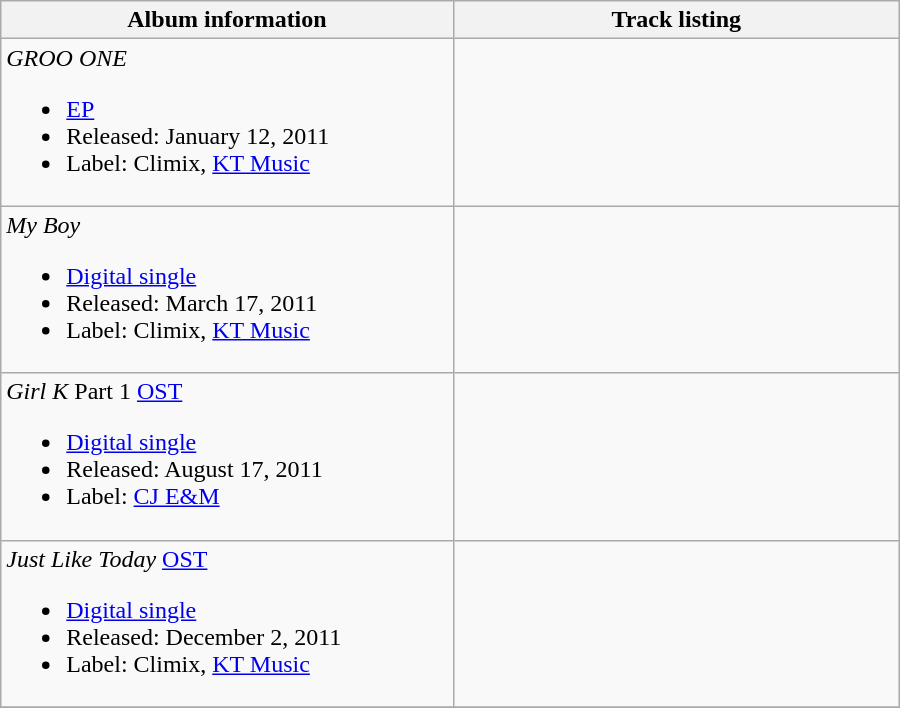<table class="wikitable" style="width:600px">
<tr>
<th>Album information</th>
<th align="center" width="290px">Track listing</th>
</tr>
<tr>
<td><em>GROO ONE</em><br><ul><li><a href='#'>EP</a></li><li>Released: January 12, 2011</li><li>Label: Climix, <a href='#'>KT Music</a></li></ul></td>
<td style="font-size: 85%;"></td>
</tr>
<tr>
<td><em>My Boy</em><br><ul><li><a href='#'>Digital single</a></li><li>Released: March 17, 2011</li><li>Label: Climix, <a href='#'>KT Music</a></li></ul></td>
<td style="font-size: 85%;"></td>
</tr>
<tr>
<td><em>Girl K</em> Part 1 <a href='#'>OST</a><br><ul><li><a href='#'>Digital single</a></li><li>Released: August 17, 2011</li><li>Label: <a href='#'>CJ E&M</a></li></ul></td>
<td style="font-size: 85%;"></td>
</tr>
<tr>
<td><em>Just Like Today</em> <a href='#'>OST</a><br><ul><li><a href='#'>Digital single</a></li><li>Released: December 2, 2011</li><li>Label: Climix, <a href='#'>KT Music</a></li></ul></td>
<td style="font-size: 85%;"></td>
</tr>
<tr>
</tr>
</table>
